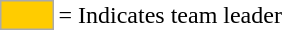<table>
<tr>
<td style="background:#fc0; border:1px solid #aaa; width:2em;"></td>
<td>= Indicates team leader</td>
</tr>
</table>
